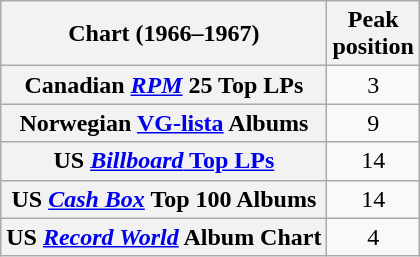<table class="wikitable plainrowheaders sortable">
<tr>
<th scope="col">Chart (1966–1967)</th>
<th scope="col">Peak<br>position</th>
</tr>
<tr>
<th scope="row">Canadian <em><a href='#'>RPM</a></em> 25 Top LPs</th>
<td align="center">3</td>
</tr>
<tr>
<th scope="row">Norwegian <a href='#'>VG-lista</a> Albums</th>
<td align="center">9</td>
</tr>
<tr>
<th scope="row">US <a href='#'><em>Billboard</em> Top LPs</a></th>
<td align="center">14</td>
</tr>
<tr>
<th scope="row">US <em><a href='#'>Cash Box</a></em> Top 100 Albums</th>
<td align="center">14</td>
</tr>
<tr>
<th scope="row">US <em><a href='#'>Record World</a></em> Album Chart</th>
<td align="center">4</td>
</tr>
</table>
